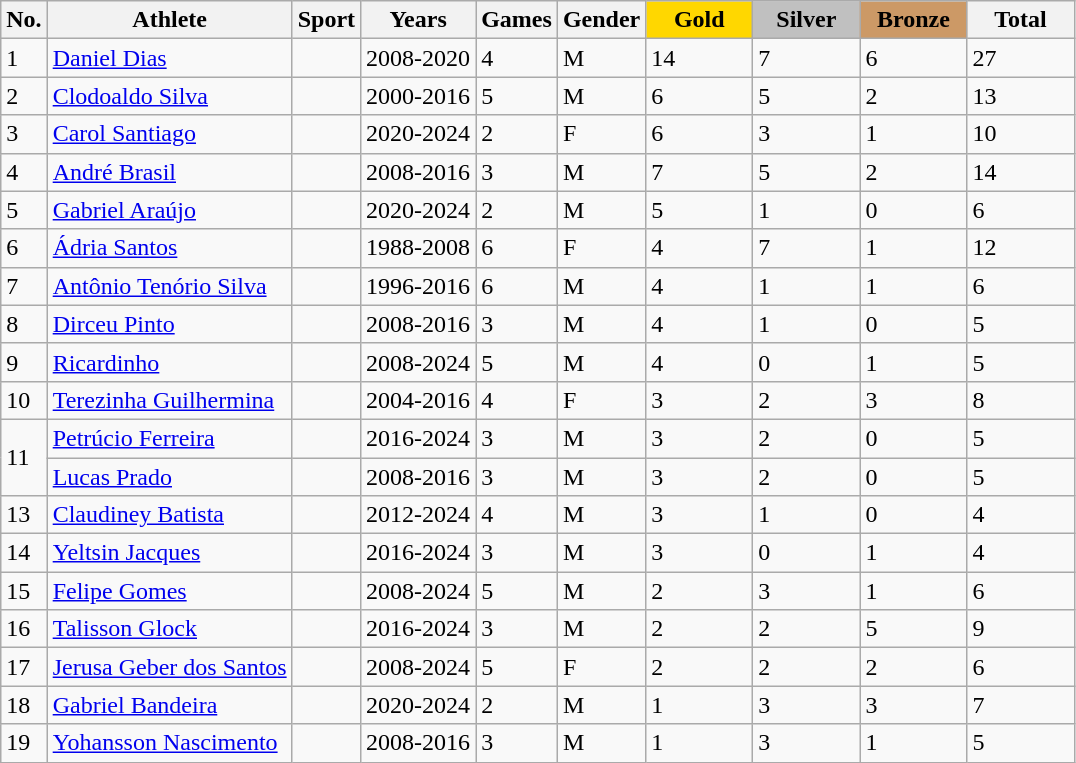<table class="wikitable sortable">
<tr>
<th>No.</th>
<th>Athlete</th>
<th>Sport</th>
<th>Years</th>
<th>Games</th>
<th>Gender</th>
<th style="background:gold; width:4.0em; font-weight:bold;">Gold</th>
<th style="background:silver; width:4.0em; font-weight:bold;">Silver</th>
<th style="background:#c96; width:4.0em; font-weight:bold;">Bronze</th>
<th style="width:4.0em;">Total</th>
</tr>
<tr>
<td>1</td>
<td><a href='#'>Daniel Dias</a></td>
<td></td>
<td>2008-2020</td>
<td>4</td>
<td>M</td>
<td>14</td>
<td>7</td>
<td>6</td>
<td>27</td>
</tr>
<tr>
<td>2</td>
<td><a href='#'>Clodoaldo Silva</a></td>
<td></td>
<td>2000-2016</td>
<td>5</td>
<td>M</td>
<td>6</td>
<td>5</td>
<td>2</td>
<td>13</td>
</tr>
<tr>
<td>3</td>
<td><a href='#'>Carol Santiago</a></td>
<td></td>
<td>2020-2024</td>
<td>2</td>
<td>F</td>
<td>6</td>
<td>3</td>
<td>1</td>
<td>10</td>
</tr>
<tr>
<td>4</td>
<td><a href='#'>André Brasil</a></td>
<td></td>
<td>2008-2016</td>
<td>3</td>
<td>M</td>
<td>7</td>
<td>5</td>
<td>2</td>
<td>14</td>
</tr>
<tr>
<td>5</td>
<td><a href='#'>Gabriel Araújo</a></td>
<td></td>
<td>2020-2024</td>
<td>2</td>
<td>M</td>
<td>5</td>
<td>1</td>
<td>0</td>
<td>6</td>
</tr>
<tr>
<td>6</td>
<td><a href='#'>Ádria Santos</a></td>
<td></td>
<td>1988-2008</td>
<td>6</td>
<td>F</td>
<td>4</td>
<td>7</td>
<td>1</td>
<td>12</td>
</tr>
<tr>
<td>7</td>
<td><a href='#'>Antônio Tenório Silva</a></td>
<td></td>
<td>1996-2016</td>
<td>6</td>
<td>M</td>
<td>4</td>
<td>1</td>
<td>1</td>
<td>6</td>
</tr>
<tr>
<td>8</td>
<td><a href='#'>Dirceu Pinto</a></td>
<td></td>
<td>2008-2016</td>
<td>3</td>
<td>M</td>
<td>4</td>
<td>1</td>
<td>0</td>
<td>5</td>
</tr>
<tr>
<td>9</td>
<td><a href='#'>Ricardinho</a></td>
<td></td>
<td>2008-2024</td>
<td>5</td>
<td>M</td>
<td>4</td>
<td>0</td>
<td>1</td>
<td>5</td>
</tr>
<tr>
<td>10</td>
<td><a href='#'>Terezinha Guilhermina</a></td>
<td></td>
<td>2004-2016</td>
<td>4</td>
<td>F</td>
<td>3</td>
<td>2</td>
<td>3</td>
<td>8</td>
</tr>
<tr>
<td rowspan=2>11</td>
<td><a href='#'>Petrúcio Ferreira</a></td>
<td></td>
<td>2016-2024</td>
<td>3</td>
<td>M</td>
<td>3</td>
<td>2</td>
<td>0</td>
<td>5</td>
</tr>
<tr>
<td><a href='#'>Lucas Prado</a></td>
<td></td>
<td>2008-2016</td>
<td>3</td>
<td>M</td>
<td>3</td>
<td>2</td>
<td>0</td>
<td>5</td>
</tr>
<tr>
<td>13</td>
<td><a href='#'>Claudiney Batista</a></td>
<td></td>
<td>2012-2024</td>
<td>4</td>
<td>M</td>
<td>3</td>
<td>1</td>
<td>0</td>
<td>4</td>
</tr>
<tr>
<td>14</td>
<td><a href='#'>Yeltsin Jacques</a></td>
<td></td>
<td>2016-2024</td>
<td>3</td>
<td>M</td>
<td>3</td>
<td>0</td>
<td>1</td>
<td>4</td>
</tr>
<tr>
<td>15</td>
<td><a href='#'>Felipe Gomes</a></td>
<td></td>
<td>2008-2024</td>
<td>5</td>
<td>M</td>
<td>2</td>
<td>3</td>
<td>1</td>
<td>6</td>
</tr>
<tr>
<td>16</td>
<td><a href='#'>Talisson Glock</a></td>
<td></td>
<td>2016-2024</td>
<td>3</td>
<td>M</td>
<td>2</td>
<td>2</td>
<td>5</td>
<td>9</td>
</tr>
<tr>
<td>17</td>
<td><a href='#'>Jerusa Geber dos Santos</a></td>
<td></td>
<td>2008-2024</td>
<td>5</td>
<td>F</td>
<td>2</td>
<td>2</td>
<td>2</td>
<td>6</td>
</tr>
<tr>
<td>18</td>
<td><a href='#'>Gabriel Bandeira</a></td>
<td></td>
<td>2020-2024</td>
<td>2</td>
<td>M</td>
<td>1</td>
<td>3</td>
<td>3</td>
<td>7</td>
</tr>
<tr>
<td>19</td>
<td><a href='#'>Yohansson Nascimento</a></td>
<td></td>
<td>2008-2016</td>
<td>3</td>
<td>M</td>
<td>1</td>
<td>3</td>
<td>1</td>
<td>5</td>
</tr>
</table>
